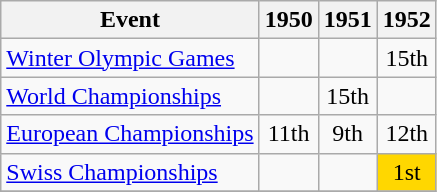<table class="wikitable">
<tr>
<th>Event</th>
<th>1950</th>
<th>1951</th>
<th>1952</th>
</tr>
<tr>
<td><a href='#'>Winter Olympic Games</a></td>
<td></td>
<td></td>
<td align="center">15th</td>
</tr>
<tr>
<td><a href='#'>World Championships</a></td>
<td></td>
<td align="center">15th</td>
<td></td>
</tr>
<tr>
<td><a href='#'>European Championships</a></td>
<td align="center">11th</td>
<td align="center">9th</td>
<td align="center">12th</td>
</tr>
<tr>
<td><a href='#'>Swiss Championships</a></td>
<td></td>
<td></td>
<td align="center" bgcolor="gold">1st</td>
</tr>
<tr>
</tr>
</table>
